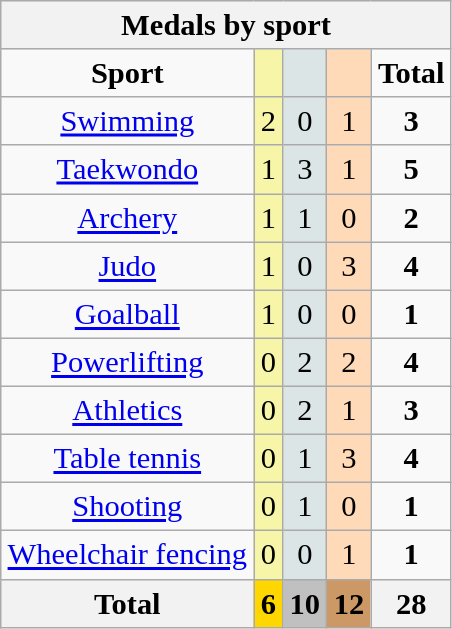<table class=wikitable style="font-size:127%">
<tr bgcolor=efefef>
<th colspan=7>Medals by sport</th>
</tr>
<tr align=center>
<td><strong>Sport</strong></td>
<td bgcolor=f7f6a8></td>
<td bgcolor=dce5e5></td>
<td bgcolor=ffdab9></td>
<td><strong>Total</strong></td>
</tr>
<tr align=center>
<td><a href='#'>Swimming</a></td>
<td style="background:#F7F6A8;">2</td>
<td style="background:#DCE5E5;">0</td>
<td style="background:#FFDAB9;">1</td>
<td><strong>3</strong></td>
</tr>
<tr align=center>
<td><a href='#'>Taekwondo</a></td>
<td style="background:#F7F6A8;">1</td>
<td style="background:#DCE5E5;">3</td>
<td style="background:#FFDAB9;">1</td>
<td><strong>5</strong></td>
</tr>
<tr align=center>
<td><a href='#'>Archery</a></td>
<td style="background:#F7F6A8;">1</td>
<td style="background:#DCE5E5;">1</td>
<td style="background:#FFDAB9;">0</td>
<td><strong>2</strong></td>
</tr>
<tr align=center>
<td><a href='#'>Judo</a></td>
<td style="background:#F7F6A8;">1</td>
<td style="background:#DCE5E5;">0</td>
<td style="background:#FFDAB9;">3</td>
<td><strong>4</strong></td>
</tr>
<tr align=center>
<td><a href='#'>Goalball</a></td>
<td style="background:#F7F6A8;">1</td>
<td style="background:#DCE5E5;">0</td>
<td style="background:#FFDAB9;">0</td>
<td><strong>1</strong></td>
</tr>
<tr align=center>
<td><a href='#'>Powerlifting</a></td>
<td style="background:#F7F6A8;">0</td>
<td style="background:#DCE5E5;">2</td>
<td style="background:#FFDAB9;">2</td>
<td><strong>4</strong></td>
</tr>
<tr align=center>
<td><a href='#'>Athletics</a></td>
<td style="background:#F7F6A8;">0</td>
<td style="background:#DCE5E5;">2</td>
<td style="background:#FFDAB9;">1</td>
<td><strong>3</strong></td>
</tr>
<tr align=center>
<td><a href='#'>Table tennis</a></td>
<td style="background:#F7F6A8;">0</td>
<td style="background:#DCE5E5;">1</td>
<td style="background:#FFDAB9;">3</td>
<td><strong>4</strong></td>
</tr>
<tr align=center>
<td><a href='#'>Shooting</a></td>
<td style="background:#F7F6A8;">0</td>
<td style="background:#DCE5E5;">1</td>
<td style="background:#FFDAB9;">0</td>
<td><strong>1</strong></td>
</tr>
<tr align=center>
<td><a href='#'>Wheelchair fencing</a></td>
<td style="background:#F7F6A8;">0</td>
<td style="background:#DCE5E5;">0</td>
<td style="background:#FFDAB9;">1</td>
<td><strong>1</strong></td>
</tr>
<tr align=center>
<th>Total</th>
<th style="background:gold;">6</th>
<th style="background:silver;">10</th>
<th style="background:#c96;">12</th>
<th>28</th>
</tr>
</table>
